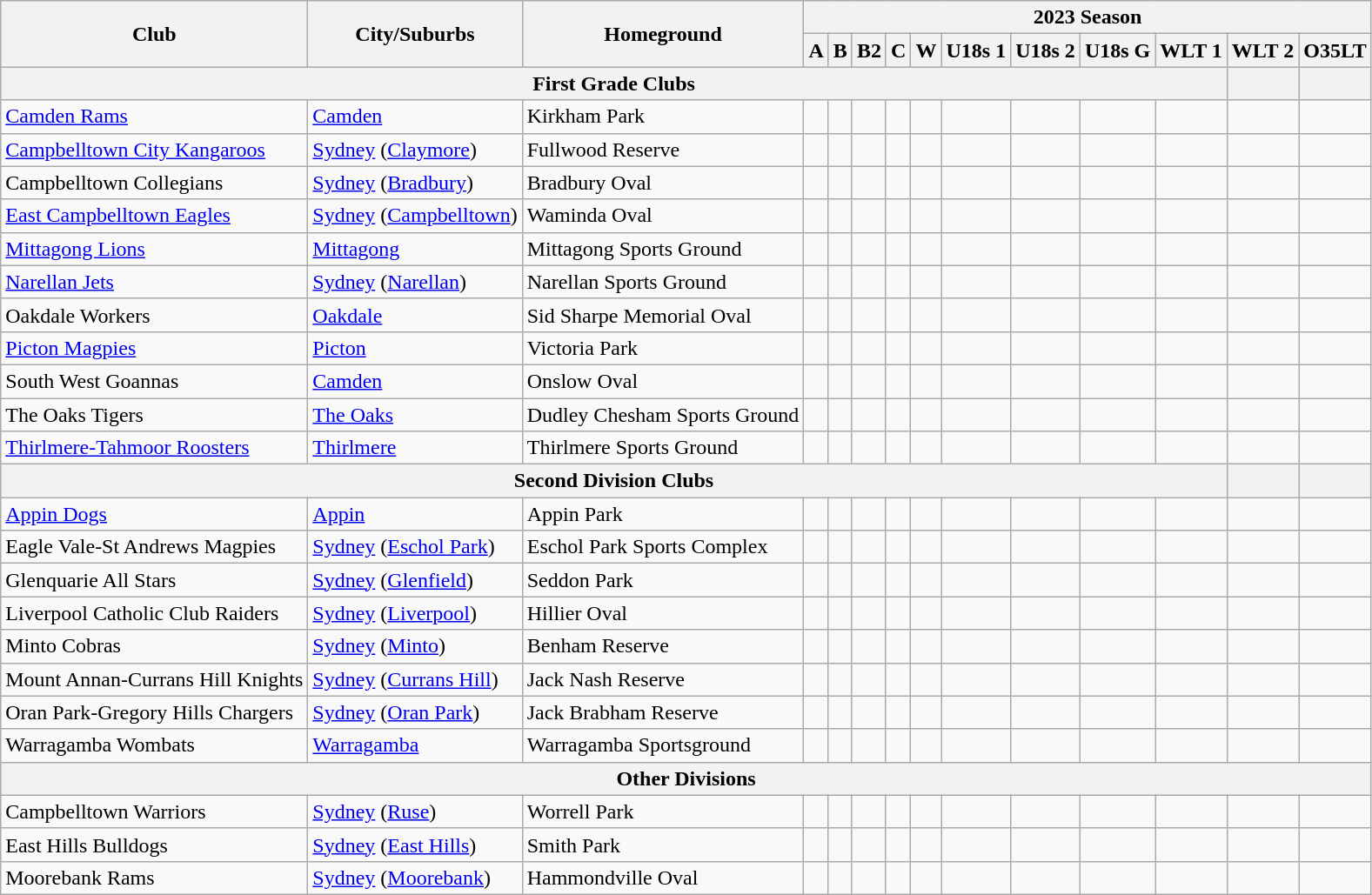<table class="wikitable sortable">
<tr>
<th rowspan="2">Club</th>
<th rowspan="2">City/Suburbs</th>
<th rowspan="2">Homeground</th>
<th colspan="11">2023 Season</th>
</tr>
<tr>
<th>A</th>
<th>B</th>
<th>B2</th>
<th>C</th>
<th>W</th>
<th>U18s 1</th>
<th>U18s 2</th>
<th>U18s G</th>
<th>WLT 1</th>
<th>WLT 2</th>
<th>O35LT</th>
</tr>
<tr>
<th colspan="12" align="center"><strong>First Grade Clubs</strong></th>
<th></th>
<th></th>
</tr>
<tr>
<td> <a href='#'>Camden Rams</a></td>
<td><a href='#'>Camden</a></td>
<td>Kirkham Park</td>
<td></td>
<td></td>
<td></td>
<td></td>
<td></td>
<td></td>
<td></td>
<td></td>
<td></td>
<td></td>
<td></td>
</tr>
<tr>
<td> <a href='#'>Campbelltown City Kangaroos</a></td>
<td><a href='#'>Sydney</a> (<a href='#'>Claymore</a>)</td>
<td>Fullwood Reserve</td>
<td></td>
<td></td>
<td></td>
<td></td>
<td></td>
<td></td>
<td></td>
<td></td>
<td></td>
<td></td>
<td></td>
</tr>
<tr>
<td> Campbelltown Collegians</td>
<td><a href='#'>Sydney</a> (<a href='#'>Bradbury</a>)</td>
<td>Bradbury Oval</td>
<td></td>
<td></td>
<td></td>
<td></td>
<td></td>
<td></td>
<td></td>
<td></td>
<td></td>
<td></td>
<td></td>
</tr>
<tr>
<td> <a href='#'>East Campbelltown Eagles</a></td>
<td><a href='#'>Sydney</a> (<a href='#'>Campbelltown</a>)</td>
<td>Waminda Oval</td>
<td></td>
<td></td>
<td></td>
<td></td>
<td></td>
<td></td>
<td></td>
<td></td>
<td></td>
<td></td>
<td></td>
</tr>
<tr>
<td> <a href='#'>Mittagong Lions</a></td>
<td><a href='#'>Mittagong</a></td>
<td>Mittagong Sports Ground</td>
<td></td>
<td></td>
<td></td>
<td></td>
<td></td>
<td></td>
<td></td>
<td></td>
<td></td>
<td></td>
<td></td>
</tr>
<tr>
<td> <a href='#'>Narellan Jets</a></td>
<td><a href='#'>Sydney</a> (<a href='#'>Narellan</a>)</td>
<td>Narellan Sports Ground</td>
<td></td>
<td></td>
<td></td>
<td></td>
<td></td>
<td></td>
<td></td>
<td></td>
<td></td>
<td></td>
<td></td>
</tr>
<tr>
<td> Oakdale Workers</td>
<td><a href='#'>Oakdale</a></td>
<td>Sid Sharpe Memorial Oval</td>
<td></td>
<td></td>
<td></td>
<td></td>
<td></td>
<td></td>
<td></td>
<td></td>
<td></td>
<td></td>
<td></td>
</tr>
<tr>
<td> <a href='#'>Picton Magpies</a></td>
<td><a href='#'>Picton</a></td>
<td>Victoria Park</td>
<td></td>
<td></td>
<td></td>
<td></td>
<td></td>
<td></td>
<td></td>
<td></td>
<td></td>
<td></td>
<td></td>
</tr>
<tr>
<td> South West Goannas</td>
<td><a href='#'>Camden</a></td>
<td>Onslow Oval</td>
<td></td>
<td></td>
<td></td>
<td></td>
<td></td>
<td></td>
<td></td>
<td></td>
<td></td>
<td></td>
<td></td>
</tr>
<tr>
<td> The Oaks Tigers</td>
<td><a href='#'>The Oaks</a></td>
<td>Dudley Chesham Sports Ground</td>
<td></td>
<td></td>
<td></td>
<td></td>
<td></td>
<td></td>
<td></td>
<td></td>
<td></td>
<td></td>
<td></td>
</tr>
<tr>
<td> <a href='#'>Thirlmere-Tahmoor Roosters</a></td>
<td><a href='#'>Thirlmere</a></td>
<td>Thirlmere Sports Ground</td>
<td></td>
<td></td>
<td></td>
<td></td>
<td></td>
<td></td>
<td></td>
<td></td>
<td></td>
<td></td>
<td></td>
</tr>
<tr>
<th colspan="12">Second Division Clubs</th>
<th></th>
<th></th>
</tr>
<tr>
<td> <a href='#'>Appin Dogs</a></td>
<td><a href='#'>Appin</a></td>
<td>Appin Park</td>
<td></td>
<td></td>
<td></td>
<td></td>
<td></td>
<td></td>
<td></td>
<td></td>
<td></td>
<td></td>
<td></td>
</tr>
<tr>
<td> Eagle Vale-St Andrews Magpies</td>
<td><a href='#'>Sydney</a> (<a href='#'>Eschol Park</a>)</td>
<td>Eschol Park Sports Complex</td>
<td></td>
<td></td>
<td></td>
<td></td>
<td></td>
<td></td>
<td></td>
<td></td>
<td></td>
<td></td>
<td></td>
</tr>
<tr>
<td> Glenquarie All Stars</td>
<td><a href='#'>Sydney</a> (<a href='#'>Glenfield</a>)</td>
<td>Seddon Park</td>
<td></td>
<td></td>
<td></td>
<td></td>
<td></td>
<td></td>
<td></td>
<td></td>
<td></td>
<td></td>
<td></td>
</tr>
<tr>
<td> Liverpool Catholic Club Raiders</td>
<td><a href='#'>Sydney</a> (<a href='#'>Liverpool</a>)</td>
<td>Hillier Oval</td>
<td></td>
<td></td>
<td></td>
<td></td>
<td></td>
<td></td>
<td></td>
<td></td>
<td></td>
<td></td>
<td></td>
</tr>
<tr>
<td> Minto Cobras</td>
<td><a href='#'>Sydney</a> (<a href='#'>Minto</a>)</td>
<td>Benham Reserve</td>
<td></td>
<td></td>
<td></td>
<td></td>
<td></td>
<td></td>
<td></td>
<td></td>
<td></td>
<td></td>
<td></td>
</tr>
<tr>
<td> Mount Annan-Currans Hill Knights</td>
<td><a href='#'>Sydney</a> (<a href='#'>Currans Hill</a>)</td>
<td>Jack Nash Reserve</td>
<td></td>
<td></td>
<td></td>
<td></td>
<td></td>
<td></td>
<td></td>
<td></td>
<td></td>
<td></td>
<td></td>
</tr>
<tr>
<td> Oran Park-Gregory Hills Chargers</td>
<td><a href='#'>Sydney</a> (<a href='#'>Oran Park</a>)</td>
<td>Jack Brabham Reserve</td>
<td></td>
<td></td>
<td></td>
<td></td>
<td></td>
<td></td>
<td></td>
<td></td>
<td></td>
<td></td>
<td></td>
</tr>
<tr>
<td> Warragamba Wombats</td>
<td><a href='#'>Warragamba</a></td>
<td>Warragamba Sportsground</td>
<td></td>
<td></td>
<td></td>
<td></td>
<td></td>
<td></td>
<td></td>
<td></td>
<td></td>
<td></td>
<td></td>
</tr>
<tr>
<th colspan="14">Other Divisions</th>
</tr>
<tr>
<td> Campbelltown Warriors</td>
<td><a href='#'>Sydney</a> (<a href='#'>Ruse</a>)</td>
<td>Worrell Park</td>
<td></td>
<td></td>
<td></td>
<td></td>
<td></td>
<td></td>
<td></td>
<td></td>
<td></td>
<td></td>
<td></td>
</tr>
<tr>
<td> East Hills Bulldogs</td>
<td><a href='#'>Sydney</a> (<a href='#'>East Hills</a>)</td>
<td>Smith Park</td>
<td></td>
<td></td>
<td></td>
<td></td>
<td></td>
<td></td>
<td></td>
<td></td>
<td></td>
<td></td>
<td></td>
</tr>
<tr>
<td> Moorebank Rams</td>
<td><a href='#'>Sydney</a> (<a href='#'>Moorebank</a>)</td>
<td>Hammondville Oval</td>
<td></td>
<td></td>
<td></td>
<td></td>
<td></td>
<td></td>
<td></td>
<td></td>
<td></td>
<td></td>
<td></td>
</tr>
</table>
